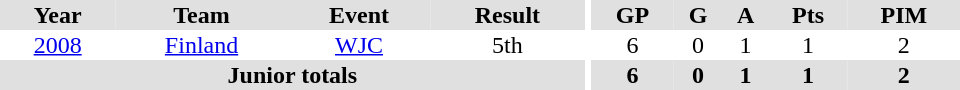<table border="0" cellpadding="1" cellspacing="0" ID="Table3" style="text-align:center; width:40em">
<tr ALIGN="center" bgcolor="#e0e0e0">
<th>Year</th>
<th>Team</th>
<th>Event</th>
<th>Result</th>
<th rowspan="99" bgcolor="#ffffff"></th>
<th>GP</th>
<th>G</th>
<th>A</th>
<th>Pts</th>
<th>PIM</th>
</tr>
<tr ALIGN="center">
<td><a href='#'>2008</a></td>
<td><a href='#'>Finland</a></td>
<td><a href='#'>WJC</a></td>
<td>5th</td>
<td>6</td>
<td>0</td>
<td>1</td>
<td>1</td>
<td>2</td>
</tr>
<tr bgcolor="#e0e0e0">
<th colspan="4">Junior totals</th>
<th>6</th>
<th>0</th>
<th>1</th>
<th>1</th>
<th>2</th>
</tr>
</table>
